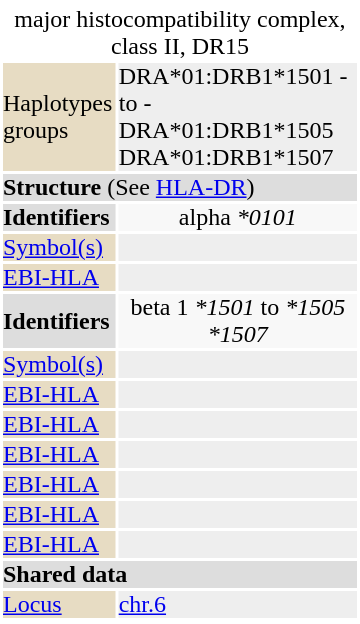<table id="drugInfoBox" style="float: right; clear: right; margin: 0 0 0.5em 1em; background: #ffffff;" class="toccolours" border=0 cellpadding=0 align=right width="240px">
<tr>
<td align="center" colspan="2"></td>
</tr>
<tr>
<td align="center" colspan="2"><div>major histocompatibility complex, class II, DR15</div></td>
</tr>
<tr>
<td bgcolor="#e7dcc3">Haplotypes groups</td>
<td bgcolor="#eeeeee">DRA*01:DRB1*1501 - to - DRA*01:DRB1*1505 DRA*01:DRB1*1507</td>
</tr>
<tr>
<td colspan="2" bgcolor="#dddddd"><strong>Structure</strong> (See <a href='#'>HLA-DR</a>)</td>
</tr>
<tr style="background:#f8f8f8">
<td bgcolor="#dddddd"><strong>Identifiers</strong></td>
<td align="center"><div>alpha <em>*0101</em></div></td>
</tr>
<tr>
<td bgcolor="#e7dcc3"><a href='#'>Symbol(s)</a></td>
<td bgcolor="#eeeeee"></td>
</tr>
<tr>
<td bgcolor="#e7dcc3"><a href='#'>EBI-HLA</a></td>
<td bgcolor="#eeeeee"></td>
</tr>
<tr style="background:#f8f8f8">
<td bgcolor="#dddddd"><strong>Identifiers</strong></td>
<td align="center"><div>beta 1 <em>*1501</em> to <em>*1505</em> <em>*1507</em> </div></td>
</tr>
<tr>
<td bgcolor="#e7dcc3"><a href='#'>Symbol(s)</a></td>
<td bgcolor="#eeeeee"></td>
</tr>
<tr>
<td bgcolor="#e7dcc3"><a href='#'>EBI-HLA</a></td>
<td bgcolor="#eeeeee"></td>
</tr>
<tr>
<td bgcolor="#e7dcc3"><a href='#'>EBI-HLA</a></td>
<td bgcolor="#eeeeee"></td>
</tr>
<tr>
<td bgcolor="#e7dcc3"><a href='#'>EBI-HLA</a></td>
<td bgcolor="#eeeeee"></td>
</tr>
<tr>
<td bgcolor="#e7dcc3"><a href='#'>EBI-HLA</a></td>
<td bgcolor="#eeeeee"></td>
</tr>
<tr>
<td bgcolor="#e7dcc3"><a href='#'>EBI-HLA</a></td>
<td bgcolor="#eeeeee"></td>
</tr>
<tr>
<td bgcolor="#e7dcc3"><a href='#'>EBI-HLA</a></td>
<td bgcolor="#eeeeee"></td>
</tr>
<tr>
<td colspan="2" bgcolor="#dddddd"><strong>Shared data</strong></td>
</tr>
<tr>
<td bgcolor="#e7dcc3"><a href='#'>Locus</a></td>
<td bgcolor="#eeeeee"><a href='#'>chr.6</a> <em></em></td>
</tr>
<tr>
</tr>
</table>
